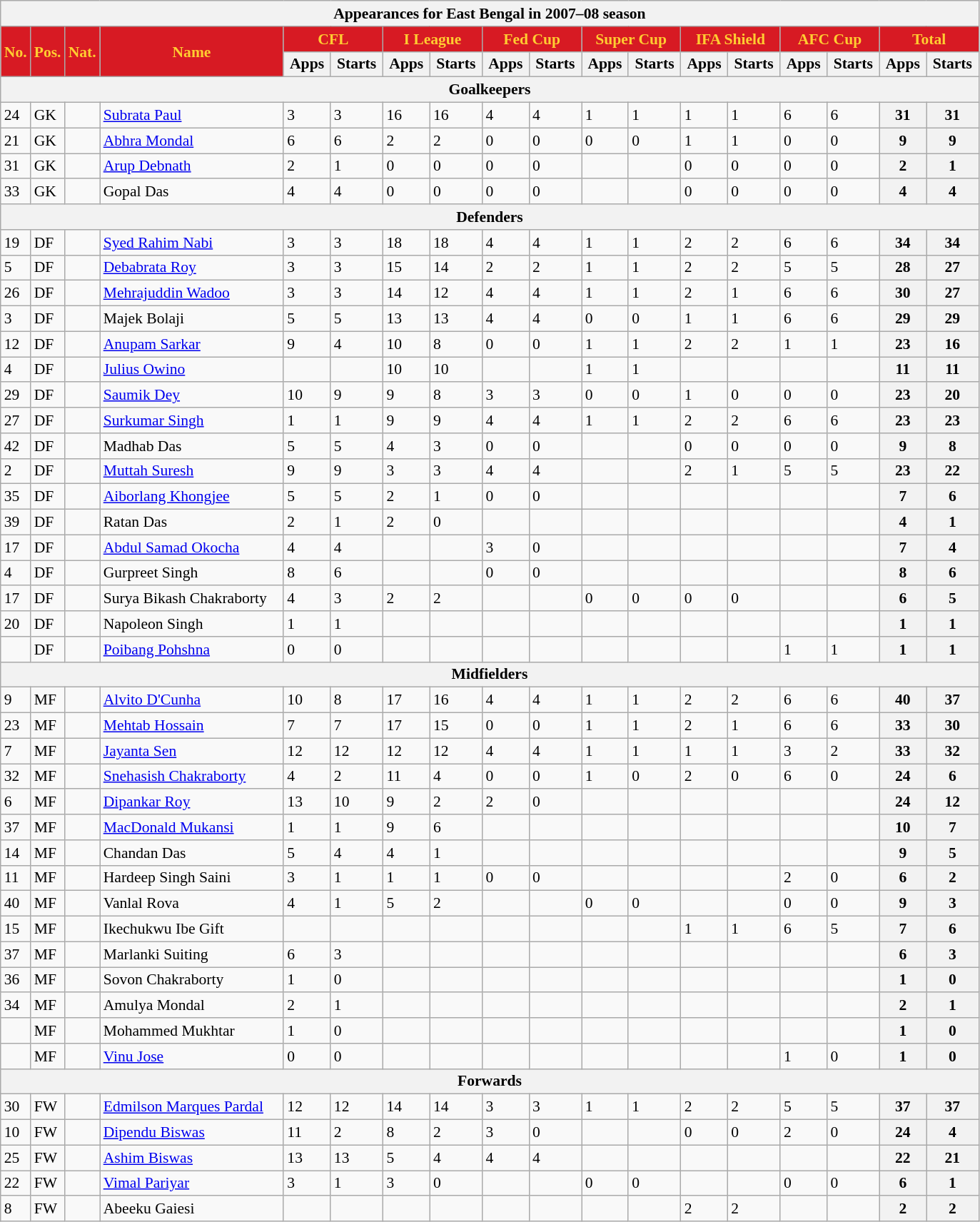<table class="wikitable" style="text-align:left; font-size:90%;">
<tr>
<th colspan="18">Appearances for East Bengal in 2007–08 season</th>
</tr>
<tr>
<th style="background:#d71a23; color:#ffcd31; text-align:center;" rowspan="2">No.</th>
<th style="background:#d71a23; color:#ffcd31; text-align:center;" rowspan="2">Pos.</th>
<th style="background:#d71a23; color:#ffcd31; text-align:center;" rowspan="2">Nat.</th>
<th style="background:#d71a23; color:#ffcd31; text-align:center; width:165px;" rowspan="2">Name</th>
<th style="background:#d71a23; color:#ffcd31; text-align:center; width:86px;" colspan="2">CFL</th>
<th style="background:#d71a23; color:#ffcd31; text-align:center; width:86px;" colspan="2">I League</th>
<th style="background:#d71a23; color:#ffcd31; text-align:center; width:86px;" colspan="2">Fed Cup</th>
<th style="background:#d71a23; color:#ffcd31; text-align:center; width:86px;" colspan="2">Super Cup</th>
<th style="background:#d71a23; color:#ffcd31; text-align:center; width:86px;" colspan="2">IFA Shield</th>
<th style="background:#d71a23; color:#ffcd31; text-align:center; width:86px;" colspan="2">AFC Cup</th>
<th style="background:#d71a23; color:#ffcd31; text-align:center; width:86px;" colspan="2">Total</th>
</tr>
<tr>
<th>Apps</th>
<th>Starts</th>
<th>Apps</th>
<th>Starts</th>
<th>Apps</th>
<th>Starts</th>
<th>Apps</th>
<th>Starts</th>
<th>Apps</th>
<th>Starts</th>
<th>Apps</th>
<th>Starts</th>
<th>Apps</th>
<th>Starts</th>
</tr>
<tr>
<th colspan="18">Goalkeepers</th>
</tr>
<tr>
<td>24</td>
<td>GK</td>
<td></td>
<td><a href='#'>Subrata Paul</a></td>
<td>3</td>
<td>3</td>
<td>16</td>
<td>16</td>
<td>4</td>
<td>4</td>
<td>1</td>
<td>1</td>
<td>1</td>
<td>1</td>
<td>6</td>
<td>6</td>
<th>31</th>
<th>31</th>
</tr>
<tr>
<td>21</td>
<td>GK</td>
<td></td>
<td><a href='#'>Abhra Mondal</a></td>
<td>6</td>
<td>6</td>
<td>2</td>
<td>2</td>
<td>0</td>
<td>0</td>
<td>0</td>
<td>0</td>
<td>1</td>
<td>1</td>
<td>0</td>
<td>0</td>
<th>9</th>
<th>9</th>
</tr>
<tr>
<td>31</td>
<td>GK</td>
<td></td>
<td><a href='#'>Arup Debnath</a></td>
<td>2</td>
<td>1</td>
<td>0</td>
<td>0</td>
<td>0</td>
<td>0</td>
<td></td>
<td></td>
<td>0</td>
<td>0</td>
<td>0</td>
<td>0</td>
<th>2</th>
<th>1</th>
</tr>
<tr>
<td>33</td>
<td>GK</td>
<td></td>
<td>Gopal Das</td>
<td>4</td>
<td>4</td>
<td>0</td>
<td>0</td>
<td>0</td>
<td>0</td>
<td></td>
<td></td>
<td>0</td>
<td>0</td>
<td>0</td>
<td>0</td>
<th>4</th>
<th>4</th>
</tr>
<tr>
<th colspan="18">Defenders</th>
</tr>
<tr>
<td>19</td>
<td>DF</td>
<td></td>
<td><a href='#'>Syed Rahim Nabi</a></td>
<td>3</td>
<td>3</td>
<td>18</td>
<td>18</td>
<td>4</td>
<td>4</td>
<td>1</td>
<td>1</td>
<td>2</td>
<td>2</td>
<td>6</td>
<td>6</td>
<th>34</th>
<th>34</th>
</tr>
<tr>
<td>5</td>
<td>DF</td>
<td></td>
<td><a href='#'>Debabrata Roy</a></td>
<td>3</td>
<td>3</td>
<td>15</td>
<td>14</td>
<td>2</td>
<td>2</td>
<td>1</td>
<td>1</td>
<td>2</td>
<td>2</td>
<td>5</td>
<td>5</td>
<th>28</th>
<th>27</th>
</tr>
<tr>
<td>26</td>
<td>DF</td>
<td></td>
<td><a href='#'>Mehrajuddin Wadoo</a></td>
<td>3</td>
<td>3</td>
<td>14</td>
<td>12</td>
<td>4</td>
<td>4</td>
<td>1</td>
<td>1</td>
<td>2</td>
<td>1</td>
<td>6</td>
<td>6</td>
<th>30</th>
<th>27</th>
</tr>
<tr>
<td>3</td>
<td>DF</td>
<td></td>
<td>Majek Bolaji</td>
<td>5</td>
<td>5</td>
<td>13</td>
<td>13</td>
<td>4</td>
<td>4</td>
<td>0</td>
<td>0</td>
<td>1</td>
<td>1</td>
<td>6</td>
<td>6</td>
<th>29</th>
<th>29</th>
</tr>
<tr>
<td>12</td>
<td>DF</td>
<td></td>
<td><a href='#'>Anupam Sarkar</a></td>
<td>9</td>
<td>4</td>
<td>10</td>
<td>8</td>
<td>0</td>
<td>0</td>
<td>1</td>
<td>1</td>
<td>2</td>
<td>2</td>
<td>1</td>
<td>1</td>
<th>23</th>
<th>16</th>
</tr>
<tr>
<td>4</td>
<td>DF</td>
<td></td>
<td><a href='#'>Julius Owino</a></td>
<td></td>
<td></td>
<td>10</td>
<td>10</td>
<td></td>
<td></td>
<td>1</td>
<td>1</td>
<td></td>
<td></td>
<td></td>
<td></td>
<th>11</th>
<th>11</th>
</tr>
<tr>
<td>29</td>
<td>DF</td>
<td></td>
<td><a href='#'>Saumik Dey</a></td>
<td>10</td>
<td>9</td>
<td>9</td>
<td>8</td>
<td>3</td>
<td>3</td>
<td>0</td>
<td>0</td>
<td>1</td>
<td>0</td>
<td>0</td>
<td>0</td>
<th>23</th>
<th>20</th>
</tr>
<tr>
<td>27</td>
<td>DF</td>
<td></td>
<td><a href='#'>Surkumar Singh</a></td>
<td>1</td>
<td>1</td>
<td>9</td>
<td>9</td>
<td>4</td>
<td>4</td>
<td>1</td>
<td>1</td>
<td>2</td>
<td>2</td>
<td>6</td>
<td>6</td>
<th>23</th>
<th>23</th>
</tr>
<tr>
<td>42</td>
<td>DF</td>
<td></td>
<td>Madhab Das</td>
<td>5</td>
<td>5</td>
<td>4</td>
<td>3</td>
<td>0</td>
<td>0</td>
<td></td>
<td></td>
<td>0</td>
<td>0</td>
<td>0</td>
<td>0</td>
<th>9</th>
<th>8</th>
</tr>
<tr>
<td>2</td>
<td>DF</td>
<td></td>
<td><a href='#'>Muttah Suresh</a></td>
<td>9</td>
<td>9</td>
<td>3</td>
<td>3</td>
<td>4</td>
<td>4</td>
<td></td>
<td></td>
<td>2</td>
<td>1</td>
<td>5</td>
<td>5</td>
<th>23</th>
<th>22</th>
</tr>
<tr>
<td>35</td>
<td>DF</td>
<td></td>
<td><a href='#'>Aiborlang Khongjee</a></td>
<td>5</td>
<td>5</td>
<td>2</td>
<td>1</td>
<td>0</td>
<td>0</td>
<td></td>
<td></td>
<td></td>
<td></td>
<td></td>
<td></td>
<th>7</th>
<th>6</th>
</tr>
<tr>
<td>39</td>
<td>DF</td>
<td></td>
<td>Ratan Das</td>
<td>2</td>
<td>1</td>
<td>2</td>
<td>0</td>
<td></td>
<td></td>
<td></td>
<td></td>
<td></td>
<td></td>
<td></td>
<td></td>
<th>4</th>
<th>1</th>
</tr>
<tr>
<td>17</td>
<td>DF</td>
<td></td>
<td><a href='#'>Abdul Samad Okocha</a></td>
<td>4</td>
<td>4</td>
<td></td>
<td></td>
<td>3</td>
<td>0</td>
<td></td>
<td></td>
<td></td>
<td></td>
<td></td>
<td></td>
<th>7</th>
<th>4</th>
</tr>
<tr>
<td>4</td>
<td>DF</td>
<td></td>
<td>Gurpreet Singh</td>
<td>8</td>
<td>6</td>
<td></td>
<td></td>
<td>0</td>
<td>0</td>
<td></td>
<td></td>
<td></td>
<td></td>
<td></td>
<td></td>
<th>8</th>
<th>6</th>
</tr>
<tr>
<td>17</td>
<td>DF</td>
<td></td>
<td>Surya Bikash Chakraborty</td>
<td>4</td>
<td>3</td>
<td>2</td>
<td>2</td>
<td></td>
<td></td>
<td>0</td>
<td>0</td>
<td>0</td>
<td>0</td>
<td></td>
<td></td>
<th>6</th>
<th>5</th>
</tr>
<tr>
<td>20</td>
<td>DF</td>
<td></td>
<td>Napoleon Singh</td>
<td>1</td>
<td>1</td>
<td></td>
<td></td>
<td></td>
<td></td>
<td></td>
<td></td>
<td></td>
<td></td>
<td></td>
<td></td>
<th>1</th>
<th>1</th>
</tr>
<tr>
<td></td>
<td>DF</td>
<td></td>
<td><a href='#'>Poibang Pohshna</a></td>
<td>0</td>
<td>0</td>
<td></td>
<td></td>
<td></td>
<td></td>
<td></td>
<td></td>
<td></td>
<td></td>
<td>1</td>
<td>1</td>
<th>1</th>
<th>1</th>
</tr>
<tr>
<th colspan="18">Midfielders</th>
</tr>
<tr>
<td>9</td>
<td>MF</td>
<td></td>
<td><a href='#'>Alvito D'Cunha</a></td>
<td>10</td>
<td>8</td>
<td>17</td>
<td>16</td>
<td>4</td>
<td>4</td>
<td>1</td>
<td>1</td>
<td>2</td>
<td>2</td>
<td>6</td>
<td>6</td>
<th>40</th>
<th>37</th>
</tr>
<tr>
<td>23</td>
<td>MF</td>
<td></td>
<td><a href='#'>Mehtab Hossain</a></td>
<td>7</td>
<td>7</td>
<td>17</td>
<td>15</td>
<td>0</td>
<td>0</td>
<td>1</td>
<td>1</td>
<td>2</td>
<td>1</td>
<td>6</td>
<td>6</td>
<th>33</th>
<th>30</th>
</tr>
<tr>
<td>7</td>
<td>MF</td>
<td></td>
<td><a href='#'>Jayanta Sen</a></td>
<td>12</td>
<td>12</td>
<td>12</td>
<td>12</td>
<td>4</td>
<td>4</td>
<td>1</td>
<td>1</td>
<td>1</td>
<td>1</td>
<td>3</td>
<td>2</td>
<th>33</th>
<th>32</th>
</tr>
<tr>
<td>32</td>
<td>MF</td>
<td></td>
<td><a href='#'>Snehasish Chakraborty</a></td>
<td>4</td>
<td>2</td>
<td>11</td>
<td>4</td>
<td>0</td>
<td>0</td>
<td>1</td>
<td>0</td>
<td>2</td>
<td>0</td>
<td>6</td>
<td>0</td>
<th>24</th>
<th>6</th>
</tr>
<tr>
<td>6</td>
<td>MF</td>
<td></td>
<td><a href='#'>Dipankar Roy</a></td>
<td>13</td>
<td>10</td>
<td>9</td>
<td>2</td>
<td>2</td>
<td>0</td>
<td></td>
<td></td>
<td></td>
<td></td>
<td></td>
<td></td>
<th>24</th>
<th>12</th>
</tr>
<tr>
<td>37</td>
<td>MF</td>
<td></td>
<td><a href='#'>MacDonald Mukansi</a></td>
<td>1</td>
<td>1</td>
<td>9</td>
<td>6</td>
<td></td>
<td></td>
<td></td>
<td></td>
<td></td>
<td></td>
<td></td>
<td></td>
<th>10</th>
<th>7</th>
</tr>
<tr>
<td>14</td>
<td>MF</td>
<td></td>
<td>Chandan Das</td>
<td>5</td>
<td>4</td>
<td>4</td>
<td>1</td>
<td></td>
<td></td>
<td></td>
<td></td>
<td></td>
<td></td>
<td></td>
<td></td>
<th>9</th>
<th>5</th>
</tr>
<tr>
<td>11</td>
<td>MF</td>
<td></td>
<td>Hardeep Singh Saini</td>
<td>3</td>
<td>1</td>
<td>1</td>
<td>1</td>
<td>0</td>
<td>0</td>
<td></td>
<td></td>
<td></td>
<td></td>
<td>2</td>
<td>0</td>
<th>6</th>
<th>2</th>
</tr>
<tr>
<td>40</td>
<td>MF</td>
<td></td>
<td>Vanlal Rova</td>
<td>4</td>
<td>1</td>
<td>5</td>
<td>2</td>
<td></td>
<td></td>
<td>0</td>
<td>0</td>
<td></td>
<td></td>
<td>0</td>
<td>0</td>
<th>9</th>
<th>3</th>
</tr>
<tr>
<td>15</td>
<td>MF</td>
<td></td>
<td>Ikechukwu Ibe Gift</td>
<td></td>
<td></td>
<td></td>
<td></td>
<td></td>
<td></td>
<td></td>
<td></td>
<td>1</td>
<td>1</td>
<td>6</td>
<td>5</td>
<th>7</th>
<th>6</th>
</tr>
<tr>
<td>37</td>
<td>MF</td>
<td></td>
<td>Marlanki Suiting</td>
<td>6</td>
<td>3</td>
<td></td>
<td></td>
<td></td>
<td></td>
<td></td>
<td></td>
<td></td>
<td></td>
<td></td>
<td></td>
<th>6</th>
<th>3</th>
</tr>
<tr>
<td>36</td>
<td>MF</td>
<td></td>
<td>Sovon Chakraborty</td>
<td>1</td>
<td>0</td>
<td></td>
<td></td>
<td></td>
<td></td>
<td></td>
<td></td>
<td></td>
<td></td>
<td></td>
<td></td>
<th>1</th>
<th>0</th>
</tr>
<tr>
<td>34</td>
<td>MF</td>
<td></td>
<td>Amulya Mondal</td>
<td>2</td>
<td>1</td>
<td></td>
<td></td>
<td></td>
<td></td>
<td></td>
<td></td>
<td></td>
<td></td>
<td></td>
<td></td>
<th>2</th>
<th>1</th>
</tr>
<tr>
<td></td>
<td>MF</td>
<td></td>
<td>Mohammed Mukhtar</td>
<td>1</td>
<td>0</td>
<td></td>
<td></td>
<td></td>
<td></td>
<td></td>
<td></td>
<td></td>
<td></td>
<td></td>
<td></td>
<th>1</th>
<th>0</th>
</tr>
<tr>
<td></td>
<td>MF</td>
<td></td>
<td><a href='#'>Vinu Jose</a></td>
<td>0</td>
<td>0</td>
<td></td>
<td></td>
<td></td>
<td></td>
<td></td>
<td></td>
<td></td>
<td></td>
<td>1</td>
<td>0</td>
<th>1</th>
<th>0</th>
</tr>
<tr>
<th colspan="18">Forwards</th>
</tr>
<tr>
<td>30</td>
<td>FW</td>
<td></td>
<td><a href='#'>Edmilson Marques Pardal</a></td>
<td>12</td>
<td>12</td>
<td>14</td>
<td>14</td>
<td>3</td>
<td>3</td>
<td>1</td>
<td>1</td>
<td>2</td>
<td>2</td>
<td>5</td>
<td>5</td>
<th>37</th>
<th>37</th>
</tr>
<tr>
<td>10</td>
<td>FW</td>
<td></td>
<td><a href='#'>Dipendu Biswas</a></td>
<td>11</td>
<td>2</td>
<td>8</td>
<td>2</td>
<td>3</td>
<td>0</td>
<td></td>
<td></td>
<td>0</td>
<td>0</td>
<td>2</td>
<td>0</td>
<th>24</th>
<th>4</th>
</tr>
<tr>
<td>25</td>
<td>FW</td>
<td></td>
<td><a href='#'>Ashim Biswas</a></td>
<td>13</td>
<td>13</td>
<td>5</td>
<td>4</td>
<td>4</td>
<td>4</td>
<td></td>
<td></td>
<td></td>
<td></td>
<td></td>
<td></td>
<th>22</th>
<th>21</th>
</tr>
<tr>
<td>22</td>
<td>FW</td>
<td></td>
<td><a href='#'>Vimal Pariyar</a></td>
<td>3</td>
<td>1</td>
<td>3</td>
<td>0</td>
<td></td>
<td></td>
<td>0</td>
<td>0</td>
<td></td>
<td></td>
<td>0</td>
<td>0</td>
<th>6</th>
<th>1</th>
</tr>
<tr>
<td>8</td>
<td>FW</td>
<td></td>
<td>Abeeku Gaiesi</td>
<td></td>
<td></td>
<td></td>
<td></td>
<td></td>
<td></td>
<td></td>
<td></td>
<td>2</td>
<td>2</td>
<td></td>
<td></td>
<th>2</th>
<th>2</th>
</tr>
</table>
